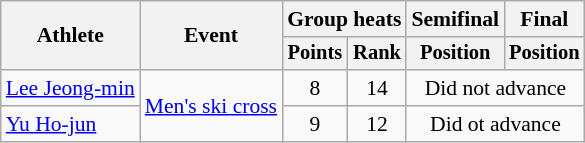<table class="wikitable" style="font-size:90%">
<tr>
<th rowspan="2">Athlete</th>
<th rowspan="2">Event</th>
<th colspan=2>Group heats</th>
<th>Semifinal</th>
<th>Final</th>
</tr>
<tr style="font-size:95%">
<th>Points</th>
<th>Rank</th>
<th>Position</th>
<th>Position</th>
</tr>
<tr align=center>
<td align=left><a href='#'>Lee Jeong-min</a></td>
<td align=left rowspan=2><a href='#'>Men's ski cross</a></td>
<td>8</td>
<td>14</td>
<td colspan=2>Did not advance</td>
</tr>
<tr align=center>
<td align=left><a href='#'>Yu Ho-jun</a></td>
<td>9</td>
<td>12</td>
<td colspan=2>Did ot advance</td>
</tr>
</table>
